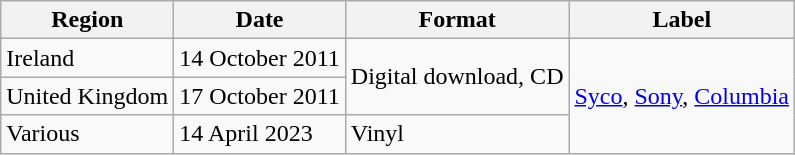<table class=wikitable>
<tr>
<th>Region</th>
<th>Date</th>
<th>Format</th>
<th>Label</th>
</tr>
<tr>
<td>Ireland</td>
<td>14 October 2011</td>
<td rowspan="2">Digital download, CD</td>
<td rowspan="3"><a href='#'>Syco</a>, <a href='#'>Sony</a>, <a href='#'>Columbia</a></td>
</tr>
<tr>
<td>United Kingdom</td>
<td>17 October 2011</td>
</tr>
<tr>
<td>Various</td>
<td>14 April 2023</td>
<td>Vinyl</td>
</tr>
</table>
